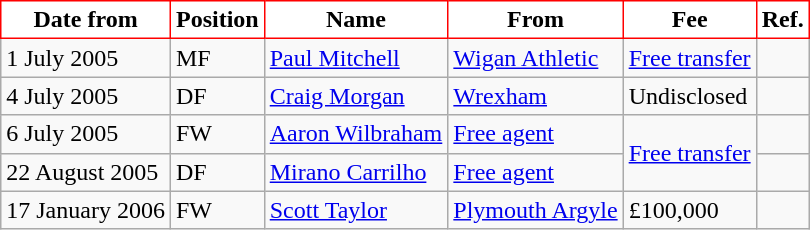<table class="wikitable">
<tr>
<th style="background:#FFFFFF; color:black; border:1px solid red;">Date from</th>
<th style="background:#FFFFFF; color:black; border:1px solid red;">Position</th>
<th style="background:#FFFFFF; color:black; border:1px solid red;">Name</th>
<th style="background:#FFFFFF; color:black; border:1px solid red;">From</th>
<th style="background:#FFFFFF; color:black; border:1px solid red;">Fee</th>
<th style="background:#FFFFFF; color:black; border:1px solid red;">Ref.</th>
</tr>
<tr>
<td>1 July 2005</td>
<td>MF</td>
<td> <a href='#'>Paul Mitchell</a></td>
<td><a href='#'>Wigan Athletic</a></td>
<td><a href='#'>Free transfer</a></td>
<td></td>
</tr>
<tr>
<td>4 July 2005</td>
<td>DF</td>
<td> <a href='#'>Craig Morgan</a></td>
<td> <a href='#'>Wrexham</a></td>
<td>Undisclosed</td>
<td></td>
</tr>
<tr>
<td>6 July 2005</td>
<td>FW</td>
<td> <a href='#'>Aaron Wilbraham</a></td>
<td><a href='#'>Free agent</a></td>
<td rowspan="2"><a href='#'>Free transfer</a></td>
<td></td>
</tr>
<tr>
<td>22 August 2005</td>
<td>DF</td>
<td> <a href='#'>Mirano Carrilho</a></td>
<td><a href='#'>Free agent</a></td>
<td></td>
</tr>
<tr>
<td>17 January 2006</td>
<td>FW</td>
<td> <a href='#'>Scott Taylor</a></td>
<td><a href='#'>Plymouth Argyle</a></td>
<td>£100,000</td>
<td></td>
</tr>
</table>
